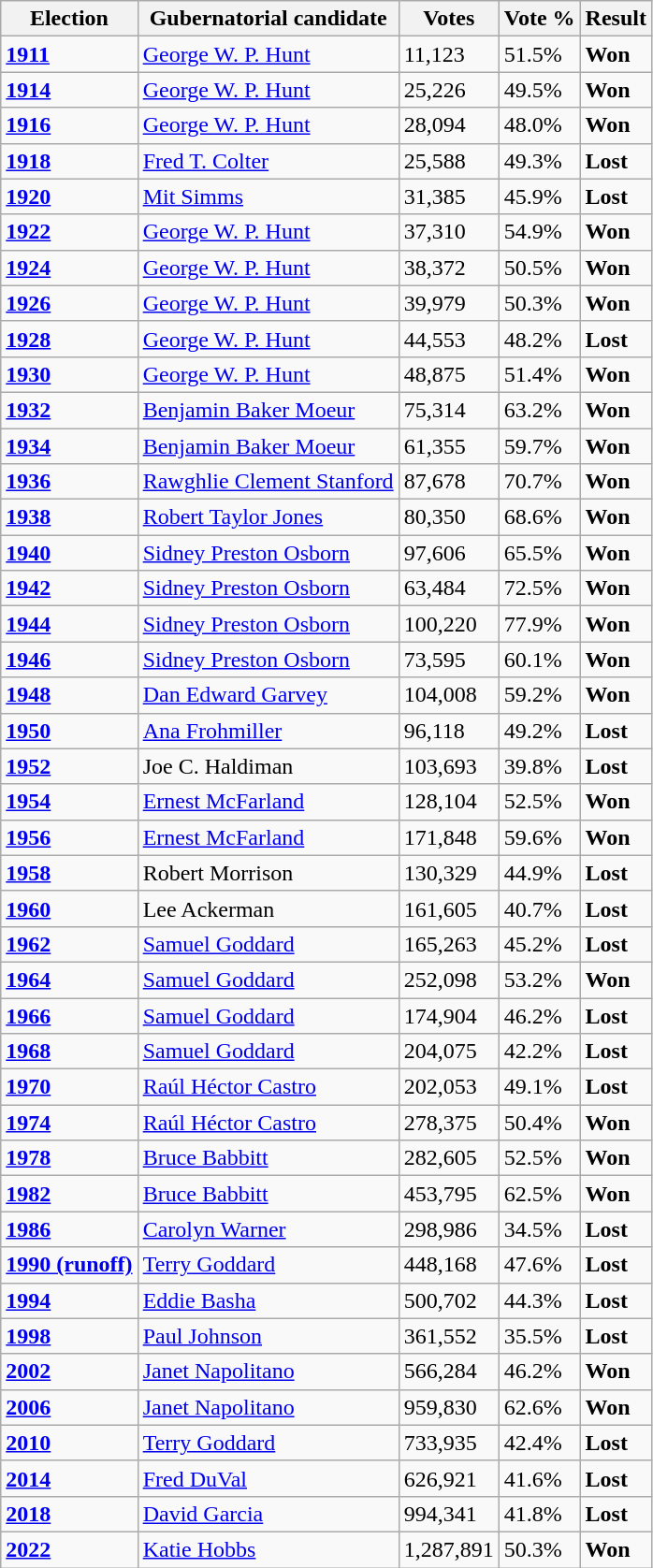<table class="wikitable">
<tr>
<th>Election</th>
<th>Gubernatorial candidate</th>
<th>Votes</th>
<th>Vote %</th>
<th>Result</th>
</tr>
<tr>
<td><strong><a href='#'>1911</a></strong></td>
<td><a href='#'>George W. P. Hunt</a></td>
<td>11,123</td>
<td>51.5%</td>
<td><strong>Won</strong> </td>
</tr>
<tr>
<td><strong><a href='#'>1914</a></strong></td>
<td><a href='#'>George W. P. Hunt</a></td>
<td>25,226</td>
<td>49.5%</td>
<td><strong>Won</strong> </td>
</tr>
<tr>
<td><strong><a href='#'>1916</a></strong></td>
<td><a href='#'>George W. P. Hunt</a></td>
<td>28,094</td>
<td>48.0%</td>
<td><strong>Won</strong> </td>
</tr>
<tr>
<td><strong><a href='#'>1918</a></strong></td>
<td><a href='#'>Fred T. Colter</a></td>
<td>25,588</td>
<td>49.3%</td>
<td><strong>Lost</strong> </td>
</tr>
<tr>
<td><strong><a href='#'>1920</a></strong></td>
<td><a href='#'>Mit Simms</a></td>
<td>31,385</td>
<td>45.9%</td>
<td><strong>Lost</strong> </td>
</tr>
<tr>
<td><strong><a href='#'>1922</a></strong></td>
<td><a href='#'>George W. P. Hunt</a></td>
<td>37,310</td>
<td>54.9%</td>
<td><strong>Won</strong> </td>
</tr>
<tr>
<td><strong><a href='#'>1924</a></strong></td>
<td><a href='#'>George W. P. Hunt</a></td>
<td>38,372</td>
<td>50.5%</td>
<td><strong>Won</strong> </td>
</tr>
<tr>
<td><strong><a href='#'>1926</a></strong></td>
<td><a href='#'>George W. P. Hunt</a></td>
<td>39,979</td>
<td>50.3%</td>
<td><strong>Won</strong> </td>
</tr>
<tr>
<td><strong><a href='#'>1928</a></strong></td>
<td><a href='#'>George W. P. Hunt</a></td>
<td>44,553</td>
<td>48.2%</td>
<td><strong>Lost</strong> </td>
</tr>
<tr>
<td><strong><a href='#'>1930</a></strong></td>
<td><a href='#'>George W. P. Hunt</a></td>
<td>48,875</td>
<td>51.4%</td>
<td><strong>Won</strong> </td>
</tr>
<tr>
<td><strong><a href='#'>1932</a></strong></td>
<td><a href='#'>Benjamin Baker Moeur</a></td>
<td>75,314</td>
<td>63.2%</td>
<td><strong>Won</strong> </td>
</tr>
<tr>
<td><strong><a href='#'>1934</a></strong></td>
<td><a href='#'>Benjamin Baker Moeur</a></td>
<td>61,355</td>
<td>59.7%</td>
<td><strong>Won</strong> </td>
</tr>
<tr>
<td><strong><a href='#'>1936</a></strong></td>
<td><a href='#'>Rawghlie Clement Stanford</a></td>
<td>87,678</td>
<td>70.7%</td>
<td><strong>Won</strong> </td>
</tr>
<tr>
<td><strong><a href='#'>1938</a></strong></td>
<td><a href='#'>Robert Taylor Jones</a></td>
<td>80,350</td>
<td>68.6%</td>
<td><strong>Won</strong> </td>
</tr>
<tr>
<td><strong><a href='#'>1940</a></strong></td>
<td><a href='#'>Sidney Preston Osborn</a></td>
<td>97,606</td>
<td>65.5%</td>
<td><strong>Won</strong> </td>
</tr>
<tr>
<td><strong><a href='#'>1942</a></strong></td>
<td><a href='#'>Sidney Preston Osborn</a></td>
<td>63,484</td>
<td>72.5%</td>
<td><strong>Won</strong> </td>
</tr>
<tr>
<td><strong><a href='#'>1944</a></strong></td>
<td><a href='#'>Sidney Preston Osborn</a></td>
<td>100,220</td>
<td>77.9%</td>
<td><strong>Won</strong> </td>
</tr>
<tr>
<td><strong><a href='#'>1946</a></strong></td>
<td><a href='#'>Sidney Preston Osborn</a></td>
<td>73,595</td>
<td>60.1%</td>
<td><strong>Won</strong> </td>
</tr>
<tr>
<td><strong><a href='#'>1948</a></strong></td>
<td><a href='#'>Dan Edward Garvey</a></td>
<td>104,008</td>
<td>59.2%</td>
<td><strong>Won</strong> </td>
</tr>
<tr>
<td><strong><a href='#'>1950</a></strong></td>
<td><a href='#'>Ana Frohmiller</a></td>
<td>96,118</td>
<td>49.2%</td>
<td><strong>Lost</strong> </td>
</tr>
<tr>
<td><strong><a href='#'>1952</a></strong></td>
<td>Joe C. Haldiman</td>
<td>103,693</td>
<td>39.8%</td>
<td><strong>Lost</strong> </td>
</tr>
<tr>
<td><strong><a href='#'>1954</a></strong></td>
<td><a href='#'>Ernest McFarland</a></td>
<td>128,104</td>
<td>52.5%</td>
<td><strong>Won</strong> </td>
</tr>
<tr>
<td><strong><a href='#'>1956</a></strong></td>
<td><a href='#'>Ernest McFarland</a></td>
<td>171,848</td>
<td>59.6%</td>
<td><strong>Won</strong> </td>
</tr>
<tr>
<td><strong><a href='#'>1958</a></strong></td>
<td>Robert Morrison</td>
<td>130,329</td>
<td>44.9%</td>
<td><strong>Lost</strong> </td>
</tr>
<tr>
<td><strong><a href='#'>1960</a></strong></td>
<td>Lee Ackerman</td>
<td>161,605</td>
<td>40.7%</td>
<td><strong>Lost</strong> </td>
</tr>
<tr>
<td><strong><a href='#'>1962</a></strong></td>
<td><a href='#'>Samuel Goddard</a></td>
<td>165,263</td>
<td>45.2%</td>
<td><strong>Lost</strong> </td>
</tr>
<tr>
<td><strong><a href='#'>1964</a></strong></td>
<td><a href='#'>Samuel Goddard</a></td>
<td>252,098</td>
<td>53.2%</td>
<td><strong>Won</strong> </td>
</tr>
<tr>
<td><strong><a href='#'>1966</a></strong></td>
<td><a href='#'>Samuel Goddard</a></td>
<td>174,904</td>
<td>46.2%</td>
<td><strong>Lost</strong> </td>
</tr>
<tr>
<td><strong><a href='#'>1968</a></strong></td>
<td><a href='#'>Samuel Goddard</a></td>
<td>204,075</td>
<td>42.2%</td>
<td><strong>Lost</strong> </td>
</tr>
<tr>
<td><strong><a href='#'>1970</a></strong></td>
<td><a href='#'>Raúl Héctor Castro</a></td>
<td>202,053</td>
<td>49.1%</td>
<td><strong>Lost</strong> </td>
</tr>
<tr>
<td><strong><a href='#'>1974</a></strong></td>
<td><a href='#'>Raúl Héctor Castro</a></td>
<td>278,375</td>
<td>50.4%</td>
<td><strong>Won</strong> </td>
</tr>
<tr>
<td><strong><a href='#'>1978</a></strong></td>
<td><a href='#'>Bruce Babbitt</a></td>
<td>282,605</td>
<td>52.5%</td>
<td><strong>Won</strong> </td>
</tr>
<tr>
<td><strong><a href='#'>1982</a></strong></td>
<td><a href='#'>Bruce Babbitt</a></td>
<td>453,795</td>
<td>62.5%</td>
<td><strong>Won</strong> </td>
</tr>
<tr>
<td><strong><a href='#'>1986</a></strong></td>
<td><a href='#'>Carolyn Warner</a></td>
<td>298,986</td>
<td>34.5%</td>
<td><strong>Lost</strong> </td>
</tr>
<tr>
<td><strong><a href='#'>1990 (runoff)</a></strong></td>
<td><a href='#'>Terry Goddard</a></td>
<td>448,168</td>
<td>47.6%</td>
<td><strong>Lost</strong> </td>
</tr>
<tr>
<td><strong><a href='#'>1994</a></strong></td>
<td><a href='#'>Eddie Basha</a></td>
<td>500,702</td>
<td>44.3%</td>
<td><strong>Lost</strong> </td>
</tr>
<tr>
<td><strong><a href='#'>1998</a></strong></td>
<td><a href='#'>Paul Johnson</a></td>
<td>361,552</td>
<td>35.5%</td>
<td><strong>Lost</strong> </td>
</tr>
<tr>
<td><strong><a href='#'>2002</a></strong></td>
<td><a href='#'>Janet Napolitano</a></td>
<td>566,284</td>
<td>46.2%</td>
<td><strong>Won</strong> </td>
</tr>
<tr>
<td><strong><a href='#'>2006</a></strong></td>
<td><a href='#'>Janet Napolitano</a></td>
<td>959,830</td>
<td>62.6%</td>
<td><strong>Won</strong> </td>
</tr>
<tr>
<td><strong><a href='#'>2010</a></strong></td>
<td><a href='#'>Terry Goddard</a></td>
<td>733,935</td>
<td>42.4%</td>
<td><strong>Lost</strong> </td>
</tr>
<tr>
<td><strong><a href='#'>2014</a></strong></td>
<td><a href='#'>Fred DuVal</a></td>
<td>626,921</td>
<td>41.6%</td>
<td><strong>Lost</strong> </td>
</tr>
<tr>
<td><strong><a href='#'>2018</a></strong></td>
<td><a href='#'>David Garcia</a></td>
<td>994,341</td>
<td>41.8%</td>
<td><strong>Lost</strong> </td>
</tr>
<tr>
<td><strong><a href='#'>2022</a></strong></td>
<td><a href='#'>Katie Hobbs</a></td>
<td>1,287,891</td>
<td>50.3%</td>
<td><strong>Won</strong> </td>
</tr>
</table>
